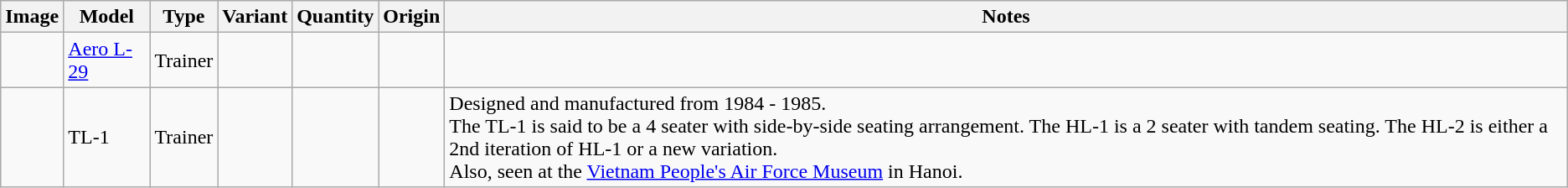<table class="wikitable">
<tr>
<th>Image</th>
<th>Model</th>
<th>Type</th>
<th>Variant</th>
<th>Quantity</th>
<th>Origin</th>
<th>Notes</th>
</tr>
<tr>
<td></td>
<td><a href='#'>Aero L-29</a></td>
<td>Trainer</td>
<td></td>
<td></td>
<td></td>
<td></td>
</tr>
<tr>
<td></td>
<td>TL-1</td>
<td>Trainer</td>
<td></td>
<td></td>
<td></td>
<td>Designed and manufactured from 1984 - 1985.<br>The TL-1 is said to be a 4 seater with side-by-side seating arrangement. The HL-1 is a 2 seater with tandem seating. The HL-2 is either a 2nd iteration of HL-1 or a new variation.<br>Also, seen at the <a href='#'>Vietnam People's Air Force Museum</a> in Hanoi.</td>
</tr>
</table>
